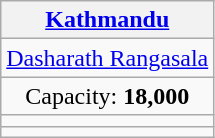<table class="wikitable" style="text-align:center">
<tr>
<th colspan=2><a href='#'>Kathmandu</a></th>
</tr>
<tr>
<td><a href='#'>Dasharath Rangasala</a></td>
</tr>
<tr>
<td>Capacity: <strong>18,000</strong></td>
</tr>
<tr>
<td></td>
</tr>
<tr>
<td></td>
</tr>
</table>
